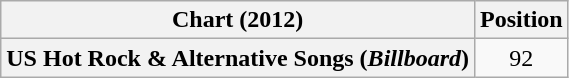<table class="wikitable sortable plainrowheaders">
<tr>
<th>Chart (2012)</th>
<th>Position</th>
</tr>
<tr>
<th scope="row">US Hot Rock & Alternative Songs (<em>Billboard</em>)</th>
<td align="center">92</td>
</tr>
</table>
